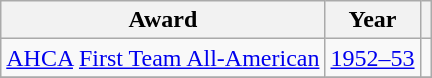<table class="wikitable">
<tr>
<th>Award</th>
<th>Year</th>
<th></th>
</tr>
<tr>
<td><a href='#'>AHCA</a> <a href='#'>First Team All-American</a></td>
<td><a href='#'>1952–53</a></td>
<td></td>
</tr>
<tr>
</tr>
</table>
